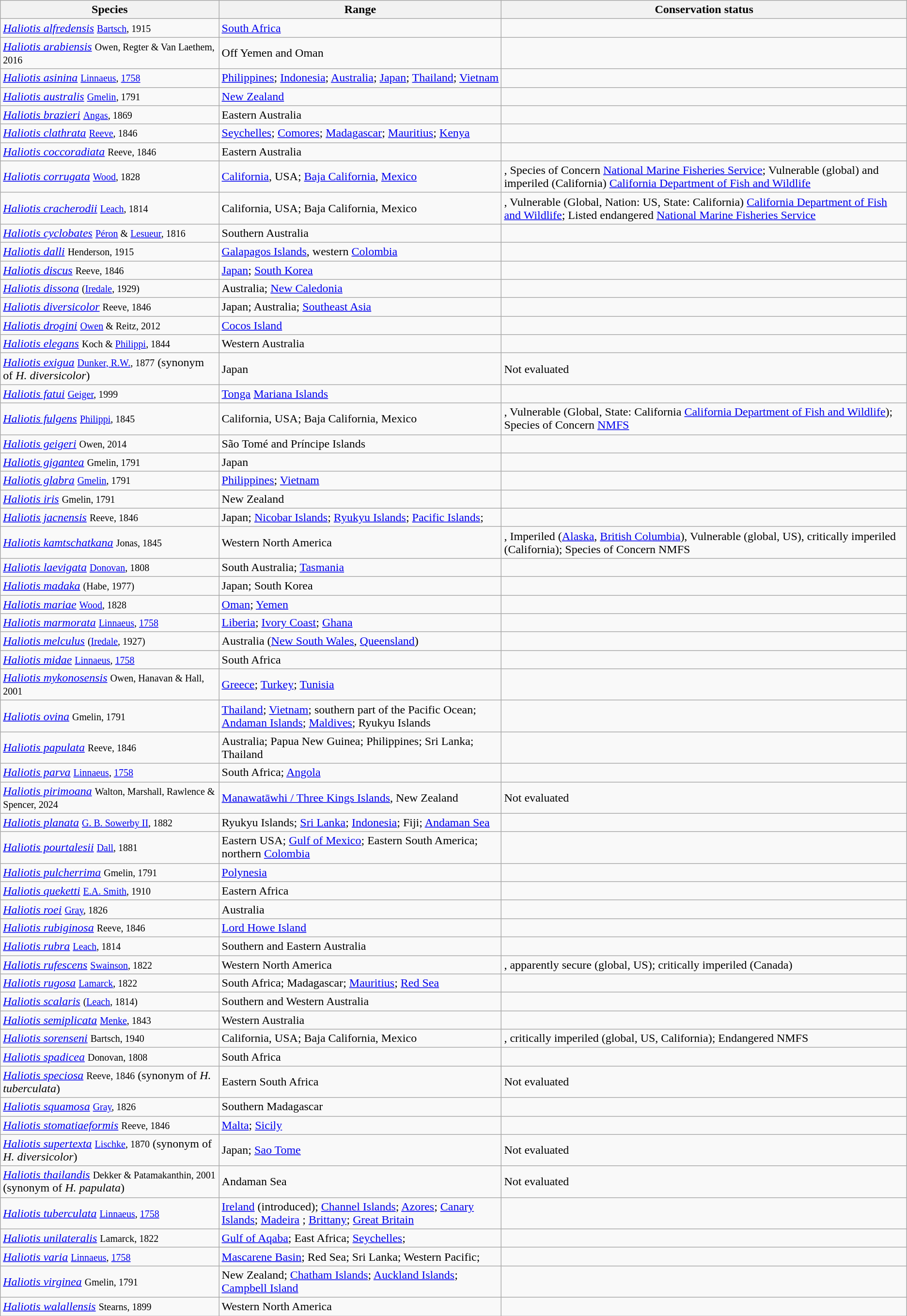<table class="wikitable">
<tr>
<th>Species</th>
<th>Range</th>
<th>Conservation status</th>
</tr>
<tr>
<td><em><a href='#'>Haliotis alfredensis</a></em> <small><a href='#'>Bartsch</a>, 1915</small></td>
<td><a href='#'>South Africa</a></td>
<td></td>
</tr>
<tr>
<td><em><a href='#'>Haliotis arabiensis</a></em> <small>Owen, Regter & Van Laethem, 2016</small></td>
<td>Off Yemen and Oman</td>
<td></td>
</tr>
<tr>
<td><em><a href='#'>Haliotis asinina</a></em> <small><a href='#'>Linnaeus</a>, <a href='#'>1758</a></small></td>
<td><a href='#'>Philippines</a>; <a href='#'>Indonesia</a>; <a href='#'>Australia</a>; <a href='#'>Japan</a>; <a href='#'>Thailand</a>; <a href='#'>Vietnam</a></td>
<td></td>
</tr>
<tr>
<td><em><a href='#'>Haliotis australis</a></em> <small><a href='#'>Gmelin</a>, 1791</small></td>
<td><a href='#'>New Zealand</a></td>
<td></td>
</tr>
<tr>
<td><em><a href='#'>Haliotis brazieri</a></em> <small><a href='#'>Angas</a>, 1869</small></td>
<td>Eastern Australia</td>
<td></td>
</tr>
<tr>
<td><em><a href='#'>Haliotis clathrata</a></em> <small><a href='#'>Reeve</a>, 1846</small></td>
<td><a href='#'>Seychelles</a>; <a href='#'>Comores</a>; <a href='#'>Madagascar</a>; <a href='#'>Mauritius</a>; <a href='#'>Kenya</a></td>
<td></td>
</tr>
<tr>
<td><em><a href='#'>Haliotis coccoradiata</a></em> <small>Reeve, 1846</small></td>
<td>Eastern Australia</td>
<td></td>
</tr>
<tr>
<td><em><a href='#'>Haliotis corrugata</a></em> <small><a href='#'>Wood</a>, 1828</small></td>
<td><a href='#'>California</a>, USA; <a href='#'>Baja California</a>, <a href='#'>Mexico</a></td>
<td>, Species of Concern <a href='#'>National Marine Fisheries Service</a>; Vulnerable (global) and imperiled (California) <a href='#'>California Department of Fish and Wildlife</a></td>
</tr>
<tr>
<td><em><a href='#'>Haliotis cracherodii</a></em> <small><a href='#'>Leach</a>, 1814</small></td>
<td>California, USA; Baja California, Mexico</td>
<td>, Vulnerable (Global, Nation: US, State: California) <a href='#'>California Department of Fish and Wildlife</a>; Listed endangered <a href='#'>National Marine Fisheries Service</a></td>
</tr>
<tr>
<td><em><a href='#'>Haliotis cyclobates</a></em> <small><a href='#'>Péron</a> & <a href='#'>Lesueur</a>, 1816</small></td>
<td>Southern Australia</td>
<td></td>
</tr>
<tr>
<td><em><a href='#'>Haliotis dalli</a></em> <small>Henderson, 1915</small></td>
<td><a href='#'>Galapagos Islands</a>, western <a href='#'>Colombia</a></td>
<td></td>
</tr>
<tr>
<td><em><a href='#'>Haliotis discus</a></em> <small>Reeve, 1846</small></td>
<td><a href='#'>Japan</a>; <a href='#'>South Korea</a></td>
<td></td>
</tr>
<tr>
<td><em><a href='#'>Haliotis dissona</a></em> <small>(<a href='#'>Iredale</a>, 1929)</small></td>
<td>Australia; <a href='#'>New Caledonia</a></td>
<td></td>
</tr>
<tr>
<td><em><a href='#'>Haliotis diversicolor</a></em> <small>Reeve, 1846</small></td>
<td>Japan; Australia; <a href='#'>Southeast Asia</a></td>
<td></td>
</tr>
<tr>
<td><em><a href='#'>Haliotis drogini</a></em> <small><a href='#'>Owen</a> & Reitz, 2012</small></td>
<td><a href='#'>Cocos Island</a></td>
<td></td>
</tr>
<tr>
<td><em><a href='#'>Haliotis elegans</a></em> <small>Koch & <a href='#'>Philippi</a>, 1844</small></td>
<td>Western Australia</td>
<td></td>
</tr>
<tr>
<td><em><a href='#'>Haliotis exigua</a></em> <small><a href='#'>Dunker, R.W.</a>, 1877</small> (synonym of <em>H. diversicolor</em>)</td>
<td>Japan</td>
<td>Not evaluated</td>
</tr>
<tr>
<td><em><a href='#'>Haliotis fatui</a></em> <small><a href='#'>Geiger</a>, 1999</small></td>
<td><a href='#'>Tonga</a> <a href='#'>Mariana Islands</a></td>
<td></td>
</tr>
<tr>
<td><em><a href='#'>Haliotis fulgens</a></em> <small><a href='#'>Philippi</a>, 1845</small></td>
<td>California, USA; Baja California, Mexico</td>
<td>, Vulnerable (Global, State: California <a href='#'>California Department of Fish and Wildlife</a>); Species of Concern <a href='#'>NMFS</a></td>
</tr>
<tr>
<td><em><a href='#'>Haliotis geigeri</a></em> <small>Owen, 2014</small></td>
<td>São Tomé and Príncipe Islands</td>
<td></td>
</tr>
<tr>
<td><em><a href='#'>Haliotis gigantea</a></em> <small>Gmelin, 1791</small></td>
<td>Japan</td>
<td></td>
</tr>
<tr>
<td><em><a href='#'>Haliotis glabra</a></em> <small><a href='#'>Gmelin</a>, 1791</small></td>
<td><a href='#'>Philippines</a>; <a href='#'>Vietnam</a></td>
<td></td>
</tr>
<tr>
<td><em><a href='#'>Haliotis iris</a></em> <small>Gmelin, 1791</small></td>
<td>New Zealand</td>
<td></td>
</tr>
<tr>
<td><em><a href='#'>Haliotis jacnensis</a></em> <small>Reeve, 1846</small></td>
<td>Japan; <a href='#'>Nicobar Islands</a>; <a href='#'>Ryukyu Islands</a>; <a href='#'>Pacific Islands</a>;</td>
<td></td>
</tr>
<tr>
<td><em><a href='#'>Haliotis kamtschatkana</a></em> <small>Jonas, 1845</small></td>
<td>Western North America</td>
<td>, Imperiled (<a href='#'>Alaska</a>, <a href='#'>British Columbia</a>), Vulnerable (global, US), critically imperiled (California); Species of Concern NMFS</td>
</tr>
<tr>
<td><em><a href='#'>Haliotis laevigata</a></em> <small><a href='#'>Donovan</a>, 1808</small></td>
<td>South Australia; <a href='#'>Tasmania</a></td>
<td></td>
</tr>
<tr>
<td><em><a href='#'>Haliotis madaka</a></em> <small>(Habe, 1977)</small></td>
<td>Japan; South Korea</td>
<td></td>
</tr>
<tr>
<td><em><a href='#'>Haliotis mariae</a></em> <small><a href='#'>Wood</a>, 1828</small></td>
<td><a href='#'>Oman</a>; <a href='#'>Yemen</a></td>
<td></td>
</tr>
<tr>
<td><em><a href='#'>Haliotis marmorata</a></em> <small><a href='#'>Linnaeus</a>, <a href='#'>1758</a></small></td>
<td><a href='#'>Liberia</a>; <a href='#'>Ivory Coast</a>; <a href='#'>Ghana</a></td>
<td></td>
</tr>
<tr>
<td><em><a href='#'>Haliotis melculus</a></em> <small>(<a href='#'>Iredale</a>, 1927)</small></td>
<td>Australia (<a href='#'>New South Wales</a>, <a href='#'>Queensland</a>)</td>
<td></td>
</tr>
<tr>
<td><em><a href='#'>Haliotis midae</a></em> <small><a href='#'>Linnaeus</a>, <a href='#'>1758</a></small></td>
<td>South Africa</td>
<td></td>
</tr>
<tr>
<td><em><a href='#'>Haliotis mykonosensis</a></em> <small>Owen, Hanavan & Hall, 2001</small></td>
<td><a href='#'>Greece</a>; <a href='#'>Turkey</a>; <a href='#'>Tunisia</a></td>
<td></td>
</tr>
<tr>
<td><em><a href='#'>Haliotis ovina</a></em> <small>Gmelin, 1791</small></td>
<td><a href='#'>Thailand</a>; <a href='#'>Vietnam</a>; southern part of the Pacific Ocean; <a href='#'>Andaman Islands</a>; <a href='#'>Maldives</a>; Ryukyu Islands</td>
<td></td>
</tr>
<tr>
<td><em><a href='#'>Haliotis papulata</a></em> <small>Reeve, 1846</small></td>
<td>Australia; Papua New Guinea; Philippines; Sri Lanka; Thailand</td>
<td></td>
</tr>
<tr>
<td><em><a href='#'>Haliotis parva</a></em> <small><a href='#'>Linnaeus</a>, <a href='#'>1758</a></small></td>
<td>South Africa; <a href='#'>Angola</a></td>
<td></td>
</tr>
<tr>
<td><em><a href='#'>Haliotis pirimoana</a></em> <small>Walton, Marshall, Rawlence & Spencer, 2024</small></td>
<td><a href='#'>Manawatāwhi / Three Kings Islands</a>, New Zealand</td>
<td>Not evaluated</td>
</tr>
<tr>
<td><em><a href='#'>Haliotis planata</a></em> <small><a href='#'>G. B. Sowerby II</a>, 1882</small></td>
<td>Ryukyu Islands; <a href='#'>Sri Lanka</a>; <a href='#'>Indonesia</a>; Fiji; <a href='#'>Andaman Sea</a></td>
<td></td>
</tr>
<tr>
<td><em><a href='#'>Haliotis pourtalesii</a></em> <small><a href='#'>Dall</a>, 1881</small></td>
<td>Eastern USA; <a href='#'>Gulf of Mexico</a>; Eastern South America; northern <a href='#'>Colombia</a></td>
<td></td>
</tr>
<tr>
<td><em><a href='#'>Haliotis pulcherrima</a></em> <small>Gmelin, 1791</small></td>
<td><a href='#'>Polynesia</a></td>
<td></td>
</tr>
<tr>
<td><em><a href='#'>Haliotis queketti</a></em> <small><a href='#'>E.A. Smith</a>, 1910</small></td>
<td>Eastern Africa</td>
<td></td>
</tr>
<tr>
<td><em><a href='#'>Haliotis roei</a></em> <small><a href='#'>Gray</a>, 1826</small></td>
<td>Australia</td>
<td></td>
</tr>
<tr>
<td><em><a href='#'>Haliotis rubiginosa</a></em> <small>Reeve, 1846</small></td>
<td><a href='#'>Lord Howe Island</a></td>
<td></td>
</tr>
<tr>
<td><em><a href='#'>Haliotis rubra</a></em> <small><a href='#'>Leach</a>, 1814</small></td>
<td>Southern and Eastern Australia</td>
<td></td>
</tr>
<tr>
<td><em><a href='#'>Haliotis rufescens</a></em> <small><a href='#'>Swainson</a>, 1822</small></td>
<td>Western North America</td>
<td>, apparently secure (global, US); critically imperiled (Canada)</td>
</tr>
<tr>
<td><em><a href='#'>Haliotis rugosa</a></em> <small><a href='#'>Lamarck</a>, 1822</small></td>
<td>South Africa; Madagascar; <a href='#'>Mauritius</a>; <a href='#'>Red Sea</a></td>
<td></td>
</tr>
<tr>
<td><em><a href='#'>Haliotis scalaris</a></em> <small>(<a href='#'>Leach</a>, 1814)</small></td>
<td>Southern and Western Australia</td>
<td></td>
</tr>
<tr>
<td><em><a href='#'>Haliotis semiplicata</a></em> <small><a href='#'>Menke</a>, 1843</small></td>
<td>Western Australia</td>
<td></td>
</tr>
<tr>
<td><em><a href='#'>Haliotis sorenseni</a></em> <small>Bartsch, 1940</small></td>
<td>California, USA; Baja California, Mexico</td>
<td>, critically imperiled (global, US, California); Endangered NMFS</td>
</tr>
<tr>
<td><em><a href='#'>Haliotis spadicea</a></em> <small>Donovan, 1808</small></td>
<td>South Africa</td>
<td></td>
</tr>
<tr>
<td><em><a href='#'>Haliotis speciosa</a></em> <small>Reeve, 1846</small> (synonym of <em>H. tuberculata</em>)</td>
<td>Eastern South Africa</td>
<td>Not evaluated</td>
</tr>
<tr>
<td><em><a href='#'>Haliotis squamosa</a></em> <small><a href='#'>Gray</a>, 1826</small></td>
<td>Southern Madagascar</td>
<td></td>
</tr>
<tr>
<td><em><a href='#'>Haliotis stomatiaeformis</a></em> <small>Reeve, 1846</small></td>
<td><a href='#'>Malta</a>; <a href='#'>Sicily</a></td>
<td></td>
</tr>
<tr>
<td><em><a href='#'>Haliotis supertexta</a></em> <small><a href='#'>Lischke</a>, 1870</small> (synonym of <em>H. diversicolor</em>)</td>
<td>Japan; <a href='#'>Sao Tome</a></td>
<td>Not evaluated</td>
</tr>
<tr>
<td><em><a href='#'>Haliotis thailandis</a></em> <small>Dekker & Patamakanthin, 2001</small> (synonym of <em>H. papulata</em>)</td>
<td>Andaman Sea</td>
<td>Not evaluated</td>
</tr>
<tr>
<td><em><a href='#'>Haliotis tuberculata</a></em> <small><a href='#'>Linnaeus</a>, <a href='#'>1758</a></small></td>
<td><a href='#'>Ireland</a> (introduced); <a href='#'>Channel Islands</a>; <a href='#'>Azores</a>; <a href='#'>Canary Islands</a>; <a href='#'>Madeira</a> ; <a href='#'>Brittany</a>; <a href='#'>Great Britain</a></td>
<td></td>
</tr>
<tr>
<td><em><a href='#'>Haliotis unilateralis</a></em> <small>Lamarck, 1822</small></td>
<td><a href='#'>Gulf of Aqaba</a>; East Africa; <a href='#'>Seychelles</a>;</td>
<td></td>
</tr>
<tr>
<td><em><a href='#'>Haliotis varia</a></em> <small><a href='#'>Linnaeus</a>, <a href='#'>1758</a></small></td>
<td><a href='#'>Mascarene Basin</a>; Red Sea; Sri Lanka; Western Pacific;</td>
<td></td>
</tr>
<tr>
<td><em><a href='#'>Haliotis virginea</a></em> <small>Gmelin, 1791</small></td>
<td>New Zealand; <a href='#'>Chatham Islands</a>; <a href='#'>Auckland Islands</a>; <a href='#'>Campbell Island</a></td>
<td></td>
</tr>
<tr>
<td><em><a href='#'>Haliotis walallensis</a></em> <small>Stearns, 1899</small></td>
<td>Western North America</td>
<td></td>
</tr>
</table>
